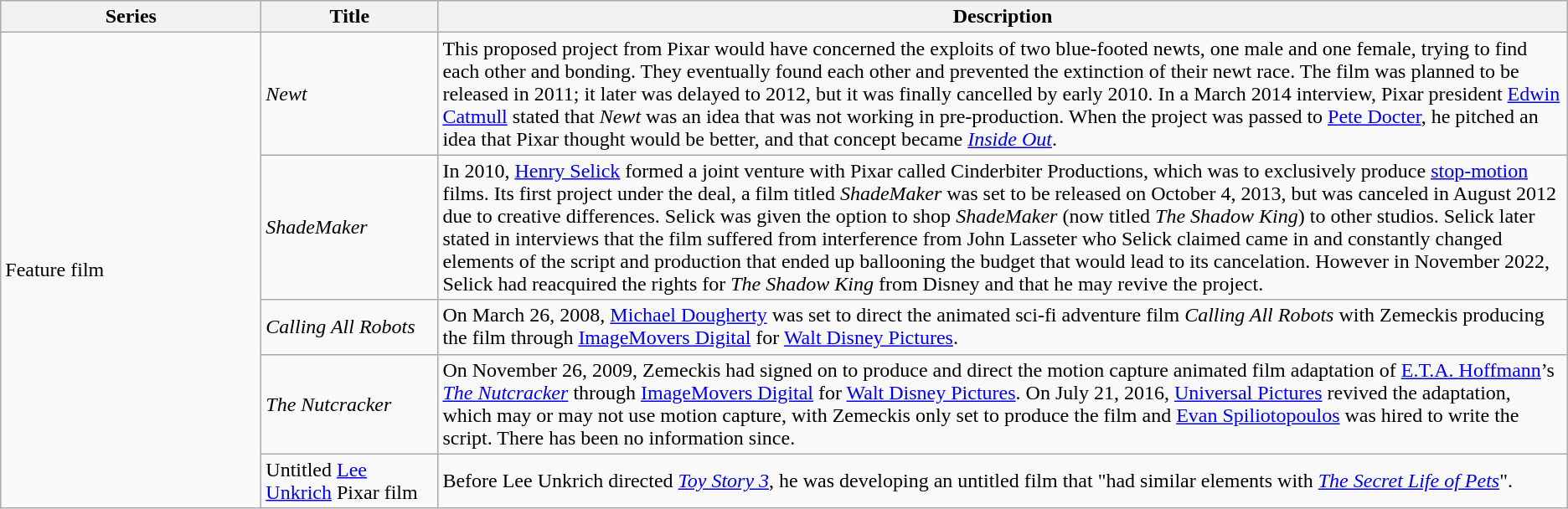<table class="wikitable">
<tr>
<th style="width:150pt;">Series</th>
<th style="width:100pt;">Title</th>
<th>Description</th>
</tr>
<tr>
<td rowspan="5">Feature film</td>
<td><em>Newt</em></td>
<td>This proposed project from Pixar would have concerned the exploits of two blue-footed newts, one male and one female, trying to find each other and bonding. They eventually found each other and prevented the extinction of their newt race. The film was planned to be released in 2011; it later was delayed to 2012, but it was finally cancelled by early 2010. In a March 2014 interview, Pixar president <a href='#'>Edwin Catmull</a> stated that <em>Newt</em> was an idea that was not working in pre-production. When the project was passed to <a href='#'>Pete Docter</a>, he pitched an idea that Pixar thought would be better, and that concept became <em><a href='#'>Inside Out</a></em>.</td>
</tr>
<tr>
<td><em>ShadeMaker</em></td>
<td>In 2010, <a href='#'>Henry Selick</a> formed a joint venture with Pixar called Cinderbiter Productions, which was to exclusively produce <a href='#'>stop-motion</a> films. Its first project under the deal, a film titled <em>ShadeMaker</em> was set to be released on October 4, 2013, but was canceled in August 2012 due to creative differences. Selick was given the option to shop <em>ShadeMaker</em> (now titled <em>The Shadow King</em>) to other studios. Selick later stated in interviews that the film suffered from interference from John Lasseter who Selick claimed came in and constantly changed elements of the script and production that ended up ballooning the budget that would lead to its cancelation. However in November 2022, Selick had reacquired the rights for <em>The Shadow King</em> from Disney and that he may revive the project.</td>
</tr>
<tr>
<td><em>Calling All Robots</em></td>
<td>On March 26, 2008, <a href='#'>Michael Dougherty</a> was set to direct the animated sci-fi adventure film <em>Calling All Robots</em> with Zemeckis producing the film through <a href='#'>ImageMovers Digital</a> for <a href='#'>Walt Disney Pictures</a>.</td>
</tr>
<tr>
<td><em>The Nutcracker</em></td>
<td>On November 26, 2009, Zemeckis had signed on to produce and direct the motion capture animated film adaptation of <a href='#'>E.T.A. Hoffmann</a>’s <em><a href='#'>The Nutcracker</a></em> through <a href='#'>ImageMovers Digital</a> for <a href='#'>Walt Disney Pictures</a>. On July 21, 2016, <a href='#'>Universal Pictures</a> revived the adaptation, which may or may not use motion capture, with Zemeckis only set to produce the film and <a href='#'>Evan Spiliotopoulos</a> was hired to write the script. There has been no information since.</td>
</tr>
<tr>
<td>Untitled <a href='#'>Lee Unkrich</a> Pixar film</td>
<td>Before Lee Unkrich directed <em><a href='#'>Toy Story 3</a></em>, he was developing an untitled film that "had similar elements with <em><a href='#'>The Secret Life of Pets</a></em>".</td>
</tr>
</table>
